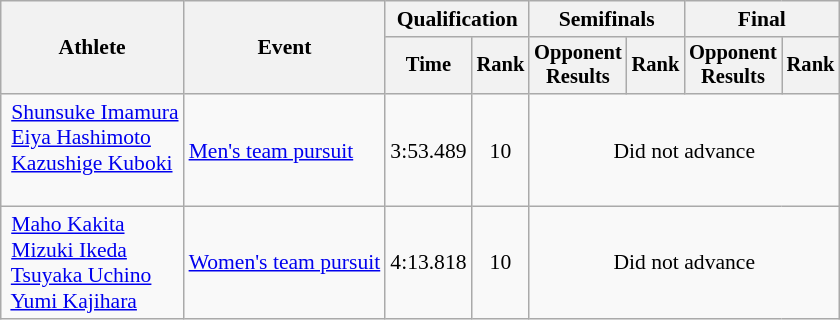<table class=wikitable style=font-size:90%;text-align:center>
<tr>
<th rowspan=2>Athlete</th>
<th rowspan=2>Event</th>
<th colspan=2>Qualification</th>
<th colspan=2>Semifinals</th>
<th colspan=2>Final</th>
</tr>
<tr style=font-size:95%>
<th>Time</th>
<th>Rank</th>
<th>Opponent<br>Results</th>
<th>Rank</th>
<th>Opponent<br>Results</th>
<th>Rank</th>
</tr>
<tr>
<td align=left> <a href='#'>Shunsuke Imamura</a><br> <a href='#'>Eiya Hashimoto</a><br> <a href='#'>Kazushige Kuboki</a><br> </td>
<td align=left><a href='#'>Men's team pursuit</a></td>
<td>3:53.489</td>
<td>10</td>
<td colspan=4>Did not advance</td>
</tr>
<tr>
<td align=left> <a href='#'>Maho Kakita</a><br> <a href='#'>Mizuki Ikeda</a><br> <a href='#'>Tsuyaka Uchino</a><br> <a href='#'>Yumi Kajihara</a></td>
<td align=left><a href='#'>Women's team pursuit</a></td>
<td>4:13.818</td>
<td>10</td>
<td colspan=4>Did not advance</td>
</tr>
</table>
